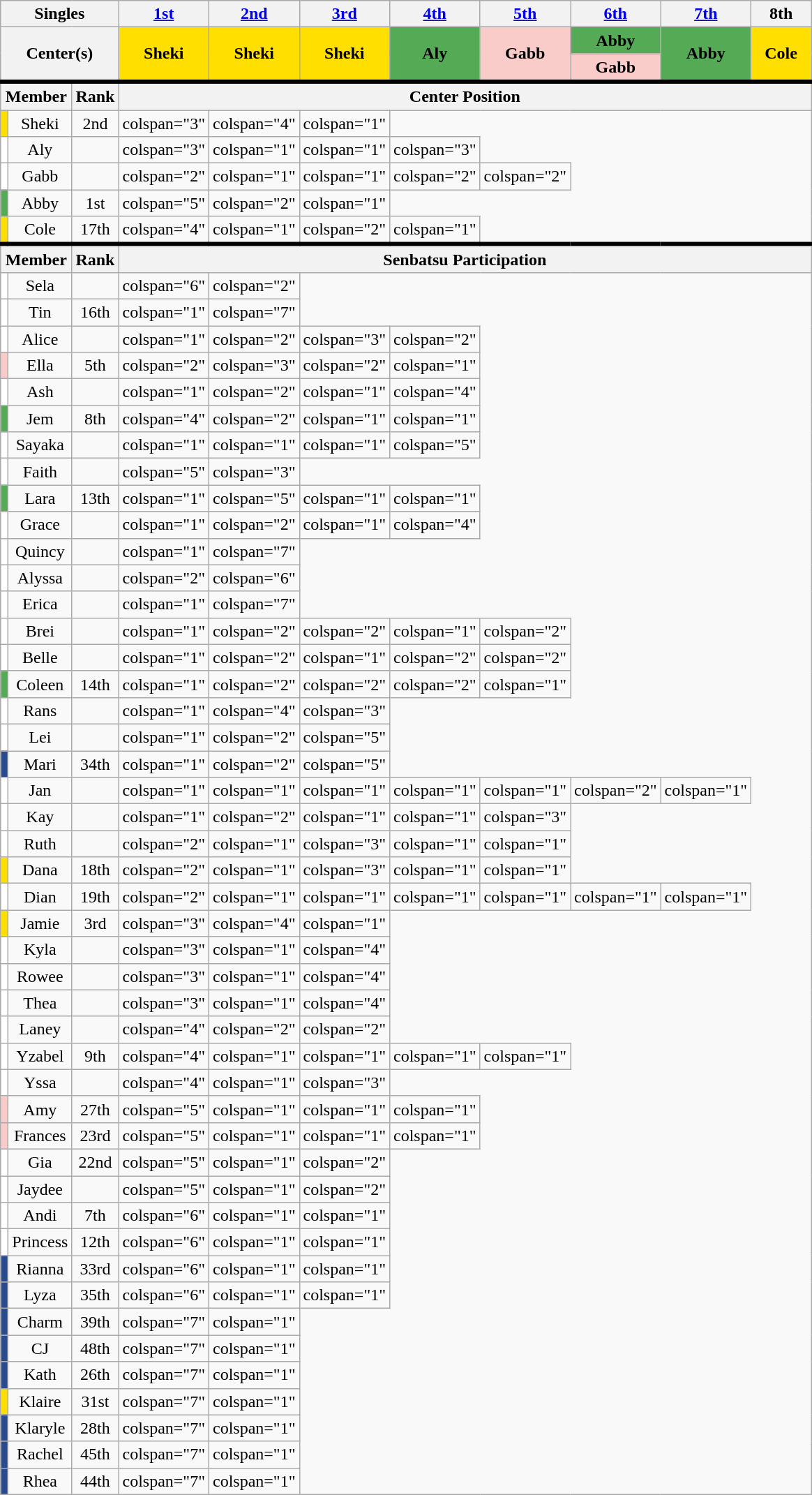<table class="wikitable plainrowheaders" style="text-align:center;">
<tr>
<th colspan="3" scope="col" style="width:100px;">Singles</th>
<th scope="col" style="width:50px;"><a href='#'>1st</a></th>
<th scope="col" style="width:50px;"><a href='#'>2nd</a></th>
<th scope="col" style="width:50px;"><a href='#'>3rd</a></th>
<th scope="col" style="width:50px;"><a href='#'>4th</a></th>
<th scope="col" style="width:50px;"><a href='#'>5th</a></th>
<th scope="col" style="width:50px;"><a href='#'>6th</a></th>
<th scope="col" style="width:50px;"><a href='#'>7th</a></th>
<th scope="col" style="width:50px;">8th</th>
</tr>
<tr>
<th colspan="3" rowspan="2" scope="col">Center(s)</th>
<td rowspan="2" scope="col" style="width:50px; background-color:#FFDF00;"><strong>Sheki</strong></td>
<td rowspan="2" scope="col" style="width:50px; background-color:#FFDF00;"><strong>Sheki</strong></td>
<td rowspan="2" scope="col" style="width:50px; background-color:#FFDF00;"><strong>Sheki</strong></td>
<td rowspan="2" scope="col" style="width:50px; background-color:#55AB55;"><strong>Aly</strong></td>
<td rowspan="2" scope="col" style="width:50px; background-color:#F9CCCA;"><strong>Gabb</strong></td>
<td scope="col" style="width:50px; background-color:#55AB55;"><strong>Abby</strong></td>
<td rowspan="2" scope="col" style="width:50px; background-color:#55AB55;"><strong>Abby</strong></td>
<td rowspan="2" scope="col" style="width:50px; background-color:#FFDF00;"><strong>Cole</strong></td>
</tr>
<tr>
<td scope="col" style="width:50px; background-color:#F9CCCA;"><strong>Gabb</strong></td>
</tr>
<tr style="border-top: 4px solid;">
<th colspan="2">Member</th>
<th>Rank</th>
<th colspan="8">Center Position</th>
</tr>
<tr>
<th style="background-color:#FFDF00"></th>
<td>Sheki</td>
<td>2nd</td>
<td>colspan="3" </td>
<td>colspan="4" </td>
<td>colspan="1" </td>
</tr>
<tr>
<th style="background-color:#FFFFFF"></th>
<td>Aly</td>
<td></td>
<td>colspan="3" </td>
<td>colspan="1" </td>
<td>colspan="1" </td>
<td>colspan="3" </td>
</tr>
<tr>
<th style="background-color:#FFFFFF"></th>
<td>Gabb</td>
<td></td>
<td>colspan="2" </td>
<td>colspan="1" </td>
<td>colspan="1" </td>
<td>colspan="2" </td>
<td>colspan="2" </td>
</tr>
<tr>
<th style="background-color:#55AB55"></th>
<td>Abby</td>
<td>1st</td>
<td>colspan="5" </td>
<td>colspan="2" </td>
<td>colspan="1" </td>
</tr>
<tr>
<th style="background-color:#FFDF00"></th>
<td>Cole</td>
<td>17th</td>
<td>colspan="4" </td>
<td>colspan="1" </td>
<td>colspan="2" </td>
<td>colspan="1" </td>
</tr>
<tr style="border-top: 4px solid;">
<th colspan="2">Member</th>
<th>Rank</th>
<th colspan="8">Senbatsu Participation</th>
</tr>
<tr>
<td style="background-color:#FFFFFF"></td>
<td>Sela</td>
<td></td>
<td>colspan="6" </td>
<td>colspan="2" </td>
</tr>
<tr>
<td style="background-color:#FFFFFF"></td>
<td>Tin</td>
<td>16th</td>
<td>colspan="1" </td>
<td>colspan="7" </td>
</tr>
<tr>
<td style="background-color:#FFFFFF"></td>
<td>Alice</td>
<td></td>
<td>colspan="1" </td>
<td>colspan="2" </td>
<td>colspan="3" </td>
<td>colspan="2" </td>
</tr>
<tr>
<td style="background-color:#F9CCCA"></td>
<td>Ella</td>
<td>5th</td>
<td>colspan="2" </td>
<td>colspan="3" </td>
<td>colspan="2" </td>
<td>colspan="1" </td>
</tr>
<tr>
<th style="background-color:#FFFFFF"></th>
<td>Ash</td>
<td></td>
<td>colspan="1" </td>
<td>colspan="2" </td>
<td>colspan="1" </td>
<td>colspan="4" </td>
</tr>
<tr>
<th style="background-color:#55AB55"></th>
<td>Jem</td>
<td>8th</td>
<td>colspan="4" </td>
<td>colspan="2" </td>
<td>colspan="1" </td>
<td>colspan="1" </td>
</tr>
<tr>
<th style="background-color:#FFFFFF"></th>
<td>Sayaka</td>
<td></td>
<td>colspan="1" </td>
<td>colspan="1" </td>
<td>colspan="1" </td>
<td>colspan="5" </td>
</tr>
<tr>
<th style="background-color:#FFFFFF"></th>
<td>Faith</td>
<td></td>
<td>colspan="5" </td>
<td>colspan="3" </td>
</tr>
<tr>
<th style="background-color:#55AB55"></th>
<td>Lara</td>
<td>13th</td>
<td>colspan="1" </td>
<td>colspan="5" </td>
<td>colspan="1" </td>
<td>colspan="1" </td>
</tr>
<tr>
<th style="background-color:#FFFFFF"></th>
<td>Grace</td>
<td></td>
<td>colspan="1" </td>
<td>colspan="2" </td>
<td>colspan="1" </td>
<td>colspan="4" </td>
</tr>
<tr>
<th style="background-color:#FFFFFF"></th>
<td>Quincy</td>
<td></td>
<td>colspan="1" </td>
<td>colspan="7" </td>
</tr>
<tr>
<th style="background-color:#FFFFFF"></th>
<td>Alyssa</td>
<td></td>
<td>colspan="2" </td>
<td>colspan="6" </td>
</tr>
<tr>
<th style="background-color:#FFFFFF"></th>
<td>Erica</td>
<td></td>
<td>colspan="1" </td>
<td>colspan="7" </td>
</tr>
<tr>
<th style="background-color:#FFFFFF"></th>
<td>Brei</td>
<td></td>
<td>colspan="1" </td>
<td>colspan="2" </td>
<td>colspan="2" </td>
<td>colspan="1" </td>
<td>colspan="2" </td>
</tr>
<tr>
<th style="background-color:#FFFFFF"></th>
<td>Belle</td>
<td></td>
<td>colspan="1" </td>
<td>colspan="2" </td>
<td>colspan="1" </td>
<td>colspan="2" </td>
<td>colspan="2" </td>
</tr>
<tr>
<th style="background-color:#55AB55"></th>
<td>Coleen</td>
<td>14th</td>
<td>colspan="1" </td>
<td>colspan="2" </td>
<td>colspan="2" </td>
<td>colspan="2" </td>
<td>colspan="1" </td>
</tr>
<tr>
<th style="background-color:#FFFFFF"></th>
<td>Rans</td>
<td></td>
<td>colspan="1" </td>
<td>colspan="4" </td>
<td>colspan="3" </td>
</tr>
<tr>
<th style="background-color:#FFFFFF"></th>
<td>Lei</td>
<td></td>
<td>colspan="1" </td>
<td>colspan="2" </td>
<td>colspan="5" </td>
</tr>
<tr>
<td style="background-color:#294A8C"></td>
<td>Mari</td>
<td>34th</td>
<td>colspan="1" </td>
<td>colspan="2" </td>
<td>colspan="5" </td>
</tr>
<tr>
<th style="background-color:#FFFFFF"></th>
<td>Jan</td>
<td></td>
<td>colspan="1" </td>
<td>colspan="1" </td>
<td>colspan="1" </td>
<td>colspan="1" </td>
<td>colspan="1" </td>
<td>colspan="2" </td>
<td>colspan="1" </td>
</tr>
<tr>
<th style="background-color:#FFFFFF"></th>
<td>Kay</td>
<td></td>
<td>colspan="1" </td>
<td>colspan="2" </td>
<td>colspan="1" </td>
<td>colspan="1" </td>
<td>colspan="3" </td>
</tr>
<tr>
<th style="background-color:#FFFFFF"></th>
<td>Ruth</td>
<td></td>
<td>colspan="2" </td>
<td>colspan="1" </td>
<td>colspan="3" </td>
<td>colspan="1" </td>
<td>colspan="1" </td>
</tr>
<tr>
<th style="background-color:#FFDF00"></th>
<td>Dana</td>
<td>18th</td>
<td>colspan="2" </td>
<td>colspan="1" </td>
<td>colspan="3" </td>
<td>colspan="1" </td>
<td>colspan="1" </td>
</tr>
<tr>
<th style="background-color:#FFFFFF"></th>
<td>Dian</td>
<td>19th</td>
<td>colspan="2" </td>
<td>colspan="1" </td>
<td>colspan="1" </td>
<td>colspan="1" </td>
<td>colspan="1" </td>
<td>colspan="1" </td>
<td>colspan="1" </td>
</tr>
<tr>
<th style="background-color:#FFDF00"></th>
<td>Jamie</td>
<td>3rd</td>
<td>colspan="3" </td>
<td>colspan="4" </td>
<td>colspan="1" </td>
</tr>
<tr>
<th style="background-color:#FFFFFF"></th>
<td>Kyla</td>
<td></td>
<td>colspan="3" </td>
<td>colspan="1" </td>
<td>colspan="4" </td>
</tr>
<tr>
<th style="background-color:#FFFFFF"></th>
<td>Rowee</td>
<td></td>
<td>colspan="3" </td>
<td>colspan="1" </td>
<td>colspan="4" </td>
</tr>
<tr>
<th style="background-color:#FFFFFF"></th>
<td>Thea</td>
<td></td>
<td>colspan="3" </td>
<td>colspan="1" </td>
<td>colspan="4" </td>
</tr>
<tr>
<th style="background-color:#FFFFFF"></th>
<td>Laney</td>
<td></td>
<td>colspan="4" </td>
<td>colspan="2" </td>
<td>colspan="2" </td>
</tr>
<tr>
<th style="background-color:#FFFFFF"></th>
<td>Yzabel</td>
<td>9th</td>
<td>colspan="4" </td>
<td>colspan="1" </td>
<td>colspan="1" </td>
<td>colspan="1" </td>
<td>colspan="1" </td>
</tr>
<tr>
<th style="background-color:#FFFFFF"></th>
<td>Yssa</td>
<td></td>
<td>colspan="4" </td>
<td>colspan="1" </td>
<td>colspan="3" </td>
</tr>
<tr>
<th style="background-color:#F9CCCA"></th>
<td>Amy</td>
<td>27th</td>
<td>colspan="5" </td>
<td>colspan="1" </td>
<td>colspan="1" </td>
<td>colspan="1" </td>
</tr>
<tr>
<th style="background-color:#F9CCCA"></th>
<td>Frances</td>
<td>23rd</td>
<td>colspan="5" </td>
<td>colspan="1" </td>
<td>colspan="1" </td>
<td>colspan="1" </td>
</tr>
<tr>
<th style="background-color:#FFFFFF"></th>
<td>Gia</td>
<td>22nd</td>
<td>colspan="5" </td>
<td>colspan="1" </td>
<td>colspan="2" </td>
</tr>
<tr>
<th style="background-color:#FFFFFF"></th>
<td>Jaydee</td>
<td></td>
<td>colspan="5" </td>
<td>colspan="1" </td>
<td>colspan="2" </td>
</tr>
<tr>
<th style="background-color:#FFFFFF"></th>
<td>Andi</td>
<td>7th</td>
<td>colspan="6" </td>
<td>colspan="1" </td>
<td>colspan="1" </td>
</tr>
<tr>
<th style="background-color:#FFFFFF"></th>
<td>Princess</td>
<td>12th</td>
<td>colspan="6" </td>
<td>colspan="1" </td>
<td>colspan="1" </td>
</tr>
<tr>
<th style="background-color:#294A8C"></th>
<td>Rianna</td>
<td>33rd</td>
<td>colspan="6" </td>
<td>colspan="1" </td>
<td>colspan="1" </td>
</tr>
<tr>
<th style="background-color:#294A8C"></th>
<td>Lyza</td>
<td>35th</td>
<td>colspan="6" </td>
<td>colspan="1" </td>
<td>colspan="1" </td>
</tr>
<tr>
<th style="background-color:#294A8C"></th>
<td>Charm</td>
<td>39th</td>
<td>colspan="7" </td>
<td>colspan="1" </td>
</tr>
<tr>
<th style="background-color:#294A8C"></th>
<td>CJ</td>
<td>48th</td>
<td>colspan="7" </td>
<td>colspan="1" </td>
</tr>
<tr>
<th style="background-color:#294A8C"></th>
<td>Kath</td>
<td>26th</td>
<td>colspan="7" </td>
<td>colspan="1" </td>
</tr>
<tr>
<th style="background-color:#FFDF00"></th>
<td>Klaire</td>
<td>31st</td>
<td>colspan="7" </td>
<td>colspan="1" </td>
</tr>
<tr>
<th style="background-color:#294A8C"></th>
<td>Klaryle</td>
<td>28th</td>
<td>colspan="7" </td>
<td>colspan="1" </td>
</tr>
<tr>
<th style="background-color:#294A8C"></th>
<td>Rachel</td>
<td>45th</td>
<td>colspan="7" </td>
<td>colspan="1" </td>
</tr>
<tr>
<th style="background-color:#294A8C"></th>
<td>Rhea</td>
<td>44th</td>
<td>colspan="7" </td>
<td>colspan="1" </td>
</tr>
</table>
